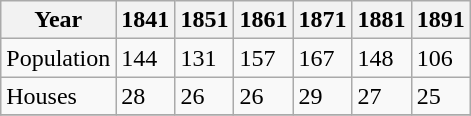<table class="wikitable">
<tr>
<th>Year</th>
<th>1841</th>
<th>1851</th>
<th>1861</th>
<th>1871</th>
<th>1881</th>
<th>1891</th>
</tr>
<tr>
<td>Population</td>
<td>144</td>
<td>131</td>
<td>157</td>
<td>167</td>
<td>148</td>
<td>106</td>
</tr>
<tr>
<td>Houses</td>
<td>28</td>
<td>26</td>
<td>26</td>
<td>29</td>
<td>27</td>
<td>25</td>
</tr>
<tr>
</tr>
</table>
